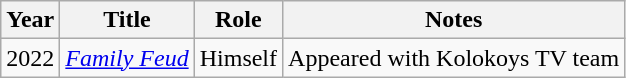<table class="wikitable">
<tr>
<th>Year</th>
<th>Title</th>
<th>Role</th>
<th>Notes</th>
</tr>
<tr>
<td>2022</td>
<td><em><a href='#'>Family Feud</a></em></td>
<td>Himself</td>
<td>Appeared with Kolokoys TV team</td>
</tr>
</table>
